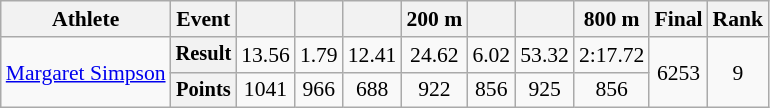<table class="wikitable" style="font-size:90%">
<tr>
<th>Athlete</th>
<th>Event</th>
<th></th>
<th></th>
<th></th>
<th>200 m</th>
<th></th>
<th></th>
<th>800 m</th>
<th>Final</th>
<th>Rank</th>
</tr>
<tr align=center>
<td align=left rowspan=2><a href='#'>Margaret Simpson</a></td>
<th style="font-size:95%">Result</th>
<td>13.56</td>
<td>1.79</td>
<td>12.41</td>
<td>24.62</td>
<td>6.02</td>
<td>53.32</td>
<td>2:17.72</td>
<td rowspan=2>6253</td>
<td rowspan=2>9</td>
</tr>
<tr align=center>
<th style="font-size:95%">Points</th>
<td>1041</td>
<td>966</td>
<td>688</td>
<td>922</td>
<td>856</td>
<td>925</td>
<td>856</td>
</tr>
</table>
